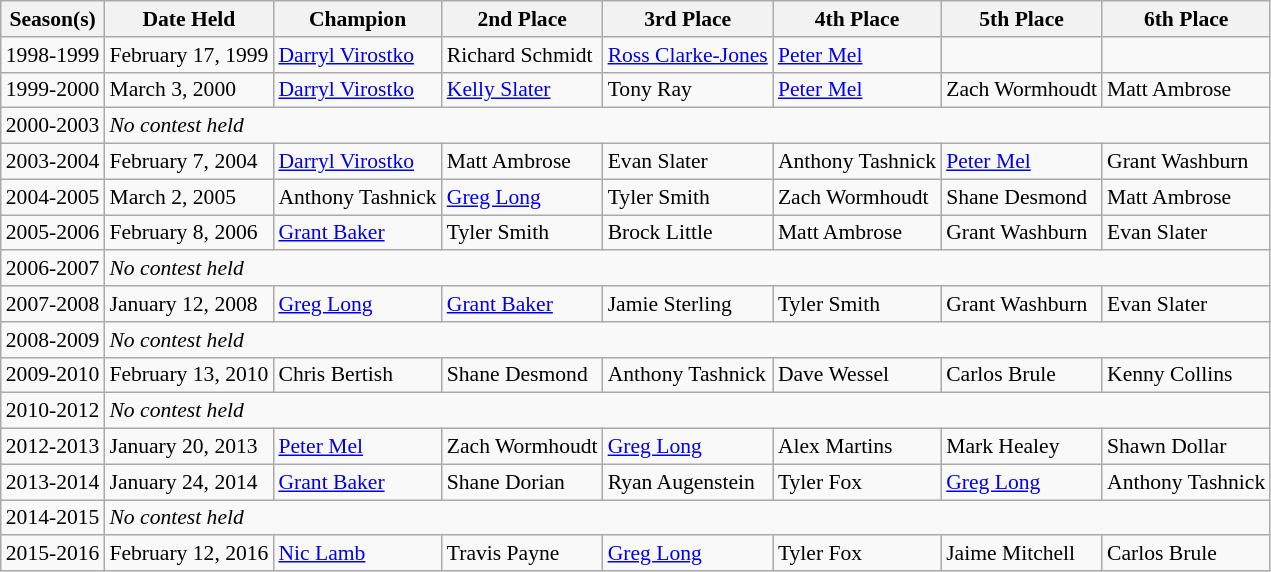<table class="wikitable" style="font-size:90%;">
<tr>
<th>Season(s)</th>
<th>Date Held</th>
<th>Champion</th>
<th>2nd Place</th>
<th>3rd Place</th>
<th>4th Place</th>
<th>5th Place</th>
<th>6th Place</th>
</tr>
<tr>
<td>1998-1999</td>
<td>February 17, 1999</td>
<td> <a href='#'>Darryl Virostko</a></td>
<td> Richard Schmidt</td>
<td> <a href='#'>Ross Clarke-Jones</a></td>
<td> <a href='#'>Peter Mel</a></td>
<td></td>
<td></td>
</tr>
<tr>
<td>1999-2000</td>
<td>March 3, 2000</td>
<td> <a href='#'>Darryl Virostko</a></td>
<td> <a href='#'>Kelly Slater</a></td>
<td> Tony Ray</td>
<td> <a href='#'>Peter Mel</a></td>
<td> Zach Wormhoudt</td>
<td> Matt Ambrose</td>
</tr>
<tr>
<td>2000-2003</td>
<td colspan=7><em>No contest held</em></td>
</tr>
<tr>
<td>2003-2004</td>
<td>February 7, 2004</td>
<td> <a href='#'>Darryl Virostko</a></td>
<td> Matt Ambrose</td>
<td> Evan Slater</td>
<td> Anthony Tashnick</td>
<td> <a href='#'>Peter Mel</a></td>
<td> Grant Washburn</td>
</tr>
<tr>
<td>2004-2005</td>
<td>March 2, 2005</td>
<td> Anthony Tashnick</td>
<td> <a href='#'>Greg Long</a></td>
<td> Tyler Smith</td>
<td> Zach Wormhoudt</td>
<td> Shane Desmond</td>
<td> Matt Ambrose</td>
</tr>
<tr>
<td>2005-2006</td>
<td>February 8, 2006</td>
<td> <a href='#'>Grant Baker</a></td>
<td>  Tyler Smith</td>
<td> Brock Little</td>
<td> Matt Ambrose</td>
<td> Grant Washburn</td>
<td> Evan Slater</td>
</tr>
<tr>
<td>2006-2007</td>
<td colspan=7><em>No contest held</em></td>
</tr>
<tr>
<td>2007-2008</td>
<td>January 12, 2008</td>
<td> <a href='#'>Greg Long</a></td>
<td> <a href='#'>Grant Baker</a></td>
<td> Jamie Sterling</td>
<td> Tyler Smith</td>
<td> Grant Washburn</td>
<td> Evan Slater</td>
</tr>
<tr>
<td>2008-2009</td>
<td colspan=7><em>No contest held</em></td>
</tr>
<tr>
<td>2009-2010</td>
<td>February 13, 2010</td>
<td> Chris Bertish</td>
<td> Shane Desmond</td>
<td> Anthony Tashnick</td>
<td> Dave Wessel</td>
<td> Carlos Brule</td>
<td> Kenny Collins</td>
</tr>
<tr>
<td>2010-2012</td>
<td colspan=7><em>No contest held</em></td>
</tr>
<tr>
<td>2012-2013</td>
<td>January 20, 2013</td>
<td> <a href='#'>Peter Mel</a></td>
<td> Zach Wormhoudt</td>
<td> <a href='#'>Greg Long</a></td>
<td> Alex Martins</td>
<td> Mark Healey</td>
<td> Shawn Dollar</td>
</tr>
<tr>
<td>2013-2014</td>
<td>January 24, 2014</td>
<td> <a href='#'>Grant Baker</a></td>
<td> Shane Dorian</td>
<td> Ryan Augenstein</td>
<td> Tyler Fox</td>
<td> <a href='#'>Greg Long</a></td>
<td> Anthony Tashnick</td>
</tr>
<tr>
<td>2014-2015</td>
<td colspan=7><em>No contest held</em></td>
</tr>
<tr>
<td>2015-2016</td>
<td>February 12, 2016</td>
<td> <a href='#'>Nic Lamb</a></td>
<td> Travis Payne</td>
<td> <a href='#'>Greg Long</a></td>
<td> Tyler Fox</td>
<td> Jaime Mitchell</td>
<td> Carlos Brule</td>
</tr>
</table>
